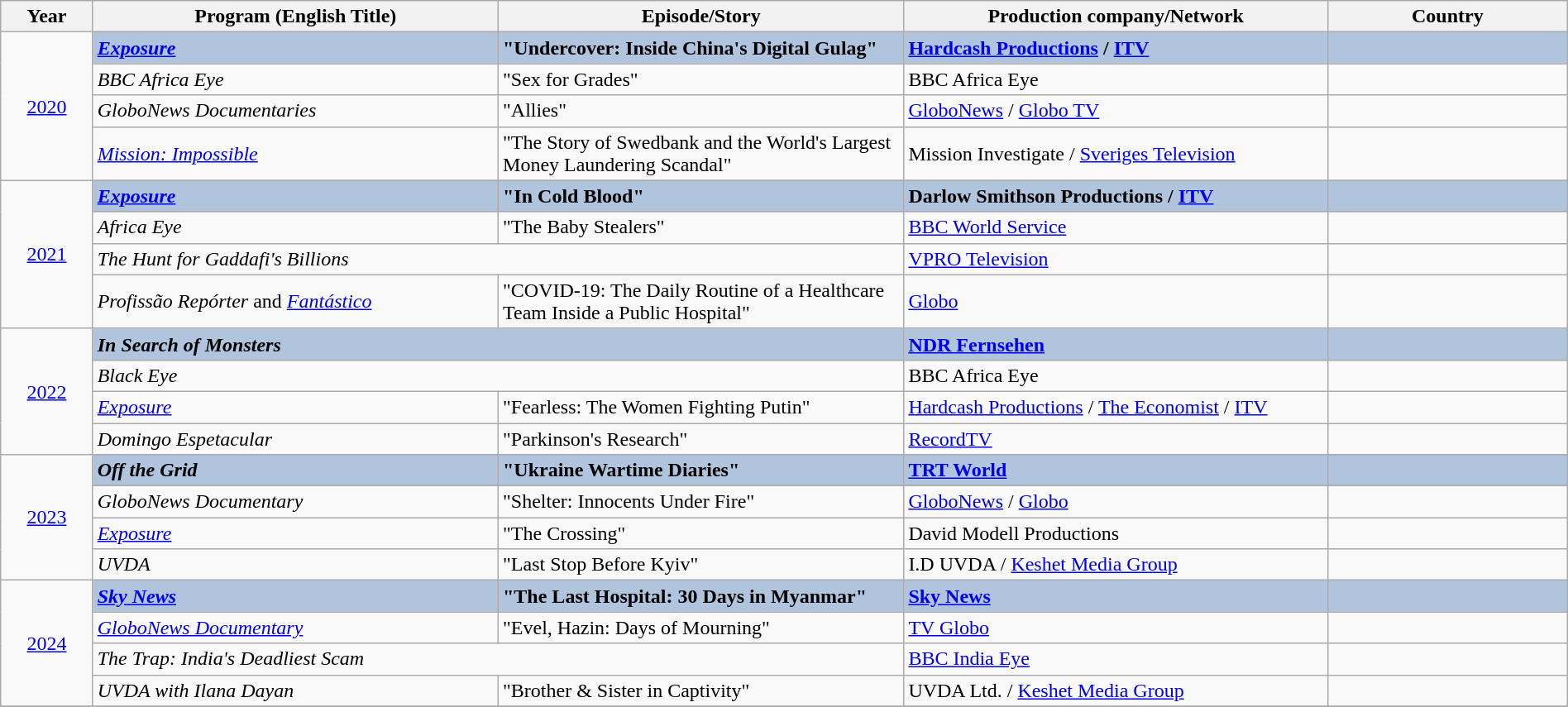<table class="wikitable" width="100%" border="1" cellpadding="5" cellspacing="0">
<tr>
<th width="5%">Year</th>
<th width="22%">Program (English Title)</th>
<th width="22%">Episode/Story</th>
<th width="23%"><strong>Production company/Network</strong></th>
<th width="13%"><strong>Country</strong></th>
</tr>
<tr>
<td rowspan="4" style="text-align:center;"><a href='#'>2020</a><br></td>
<td style="background:#B0C4DE;"><strong><em><a href='#'>Exposure</a></em></strong></td>
<td style="background:#B0C4DE;"><strong>"Undercover: Inside China's Digital Gulag"</strong></td>
<td style="background:#B0C4DE;"><strong><a href='#'>Hardcash Productions</a> / <a href='#'>ITV</a></strong></td>
<td style="background:#B0C4DE;"><strong></strong></td>
</tr>
<tr>
<td><em>BBC Africa Eye</em></td>
<td>"Sex for Grades"</td>
<td>BBC Africa Eye</td>
<td></td>
</tr>
<tr>
<td><em>GloboNews Documentaries</em></td>
<td>"Allies"</td>
<td><a href='#'>GloboNews</a> / <a href='#'>Globo TV</a></td>
<td></td>
</tr>
<tr>
<td><em><a href='#'>Mission: Impossible</a></em></td>
<td>"The Story of Swedbank and the World's Largest Money Laundering Scandal"</td>
<td>Mission Investigate / <a href='#'>Sveriges Television</a></td>
<td></td>
</tr>
<tr>
<td rowspan="4" style="text-align:center;"><a href='#'>2021</a><br></td>
<td style="background:#B0C4DE;"><strong><em><a href='#'>Exposure</a></em></strong></td>
<td style="background:#B0C4DE;"><strong>"In Cold Blood"</strong></td>
<td style="background:#B0C4DE;"><strong>Darlow Smithson Productions / <a href='#'>ITV</a></strong></td>
<td style="background:#B0C4DE;"><strong></strong></td>
</tr>
<tr>
<td><em>Africa Eye</em></td>
<td>"The Baby Stealers"</td>
<td><a href='#'>BBC World Service</a></td>
<td></td>
</tr>
<tr>
<td colspan="2"><em>The Hunt for Gaddafi's Billions</em></td>
<td><a href='#'>VPRO Television</a></td>
<td></td>
</tr>
<tr>
<td><em>Profissão Repórter</em> and <em><a href='#'>Fantástico</a></em></td>
<td>"COVID-19: The Daily Routine of a Healthcare Team Inside a Public Hospital"</td>
<td><a href='#'>Globo</a></td>
<td></td>
</tr>
<tr>
<td rowspan="4" style="text-align:center;"><a href='#'>2022</a><br></td>
<td colspan="2" style="background:#B0C4DE;"><strong><em>In Search of Monsters</em></strong></td>
<td style="background:#B0C4DE;"><strong><a href='#'>NDR Fernsehen</a></strong></td>
<td style="background:#B0C4DE;"><strong></strong></td>
</tr>
<tr>
<td colspan="2"><em>Black Eye</em></td>
<td>BBC Africa Eye</td>
<td></td>
</tr>
<tr>
<td><em><a href='#'>Exposure</a></em></td>
<td>"Fearless: The Women Fighting Putin"</td>
<td><a href='#'>Hardcash Productions</a> / <a href='#'>The Economist</a> / <a href='#'>ITV</a></td>
<td></td>
</tr>
<tr>
<td><em>Domingo Espetacular</em></td>
<td>"Parkinson's Research"</td>
<td><a href='#'>RecordTV</a></td>
<td></td>
</tr>
<tr>
<td rowspan="4" style="text-align:center;"><a href='#'>2023</a><br></td>
<td style="background:#B0C4DE;"><strong><em>Off the Grid</em></strong></td>
<td style="background:#B0C4DE;"><strong>"Ukraine Wartime Diaries"</strong></td>
<td style="background:#B0C4DE;"><strong><a href='#'>TRT World</a></strong></td>
<td style="background:#B0C4DE;"><strong></strong></td>
</tr>
<tr>
<td><em>GloboNews Documentary</em></td>
<td>"Shelter: Innocents Under Fire"</td>
<td><a href='#'>GloboNews</a> / <a href='#'>Globo</a></td>
<td></td>
</tr>
<tr>
<td><em><a href='#'>Exposure</a></em></td>
<td>"The Crossing"</td>
<td>David Modell Productions</td>
<td></td>
</tr>
<tr>
<td><em>UVDA</em></td>
<td>"Last Stop Before Kyiv"</td>
<td>I.D UVDA / <a href='#'>Keshet Media Group</a></td>
<td></td>
</tr>
<tr>
<td rowspan="4" style="text-align:center;"><a href='#'>2024</a><br></td>
<td style="background:#B0C4DE;"><strong><em><a href='#'>Sky News</a></em></strong></td>
<td style="background:#B0C4DE;"><strong>"The Last Hospital: 30 Days in Myanmar"</strong></td>
<td style="background:#B0C4DE;"><strong><a href='#'>Sky News</a></strong></td>
<td style="background:#B0C4DE;"><strong></strong></td>
</tr>
<tr>
<td><em><a href='#'>GloboNews Documentary</a></em></td>
<td>"Evel, Hazin: Days of Mourning"</td>
<td><a href='#'>TV Globo</a></td>
<td></td>
</tr>
<tr>
<td colspan="2"><em>The Trap: India's Deadliest Scam</em></td>
<td><a href='#'>BBC India Eye</a></td>
<td></td>
</tr>
<tr>
<td><em>UVDA with Ilana Dayan</em></td>
<td>"Brother & Sister in Captivity"</td>
<td>UVDA Ltd. / <a href='#'>Keshet Media Group</a></td>
<td></td>
</tr>
<tr>
</tr>
</table>
